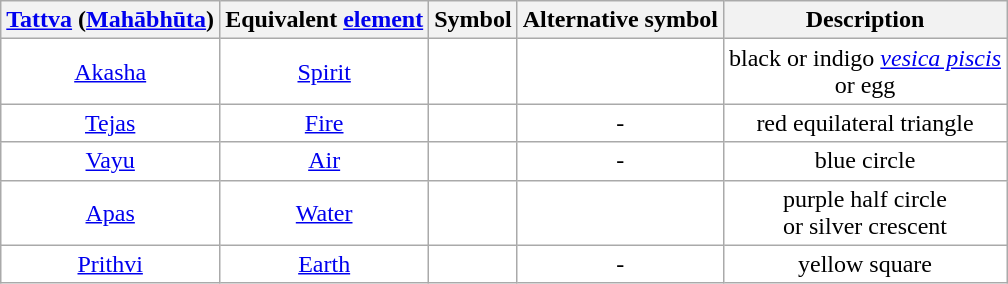<table class="wikitable" style= "text-align:center; borders:0px; background:white">
<tr>
<th><a href='#'>Tattva</a> (<a href='#'>Mahābhūta</a>)</th>
<th>Equivalent <a href='#'>element</a></th>
<th>Symbol</th>
<th>Alternative symbol</th>
<th>Description</th>
</tr>
<tr>
<td><a href='#'>Akasha</a></td>
<td><a href='#'>Spirit</a></td>
<td></td>
<td></td>
<td>black or indigo <em><a href='#'>vesica piscis</a></em><br>or egg</td>
</tr>
<tr>
<td><a href='#'>Tejas</a></td>
<td><a href='#'>Fire</a></td>
<td></td>
<td>-</td>
<td>red equilateral triangle</td>
</tr>
<tr>
<td><a href='#'>Vayu</a></td>
<td><a href='#'>Air</a></td>
<td></td>
<td>-</td>
<td>blue circle</td>
</tr>
<tr>
<td><a href='#'>Apas</a></td>
<td><a href='#'>Water</a></td>
<td></td>
<td></td>
<td>purple half circle<br>or silver crescent</td>
</tr>
<tr>
<td><a href='#'>Prithvi</a></td>
<td><a href='#'>Earth</a></td>
<td></td>
<td>-</td>
<td>yellow square</td>
</tr>
</table>
